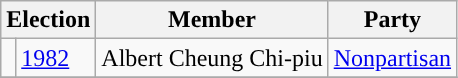<table class="wikitable">
<tr>
<th colspan="2">Election</th>
<th>Member</th>
<th>Party</th>
</tr>
<tr>
<td style="background-color:"></td>
<td><a href='#'>1982</a></td>
<td>Albert Cheung Chi-piu</td>
<td><a href='#'>Nonpartisan</a></td>
</tr>
<tr>
</tr>
</table>
